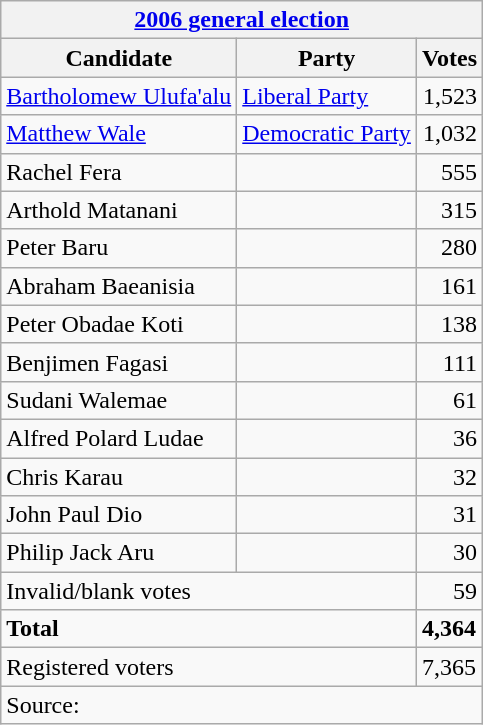<table class="wikitable" style="text-align:left">
<tr>
<th colspan="3"><a href='#'>2006 general election</a></th>
</tr>
<tr>
<th>Candidate</th>
<th>Party</th>
<th>Votes</th>
</tr>
<tr>
<td><a href='#'>Bartholomew Ulufa'alu</a></td>
<td><a href='#'>Liberal Party</a></td>
<td align="right">1,523</td>
</tr>
<tr>
<td><a href='#'>Matthew Wale</a></td>
<td><a href='#'>Democratic Party</a></td>
<td align="right">1,032</td>
</tr>
<tr>
<td>Rachel Fera</td>
<td></td>
<td align="right">555</td>
</tr>
<tr>
<td>Arthold Matanani</td>
<td></td>
<td align="right">315</td>
</tr>
<tr>
<td>Peter Baru</td>
<td></td>
<td align="right">280</td>
</tr>
<tr>
<td>Abraham Baeanisia</td>
<td></td>
<td align="right">161</td>
</tr>
<tr>
<td>Peter Obadae Koti</td>
<td></td>
<td align="right">138</td>
</tr>
<tr>
<td>Benjimen Fagasi</td>
<td></td>
<td align="right">111</td>
</tr>
<tr>
<td>Sudani Walemae</td>
<td></td>
<td align="right">61</td>
</tr>
<tr>
<td>Alfred Polard Ludae</td>
<td></td>
<td align="right">36</td>
</tr>
<tr>
<td>Chris Karau</td>
<td></td>
<td align="right">32</td>
</tr>
<tr>
<td>John Paul Dio</td>
<td></td>
<td align="right">31</td>
</tr>
<tr>
<td>Philip Jack Aru</td>
<td></td>
<td align="right">30</td>
</tr>
<tr>
<td colspan="2">Invalid/blank votes</td>
<td align="right">59</td>
</tr>
<tr>
<td colspan="2"><strong>Total</strong></td>
<td><strong>4,364</strong></td>
</tr>
<tr>
<td colspan="2">Registered voters</td>
<td>7,365</td>
</tr>
<tr>
<td colspan="3">Source: </td>
</tr>
</table>
